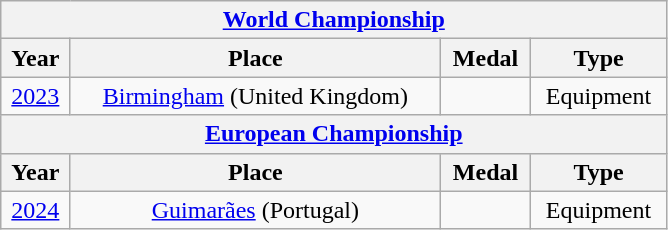<table class="wikitable center col2izq" style="text-align:center;width:445px;">
<tr>
<th colspan="4"><a href='#'>World Championship</a></th>
</tr>
<tr>
<th>Year</th>
<th>Place</th>
<th>Medal</th>
<th>Type</th>
</tr>
<tr>
<td><a href='#'>2023</a></td>
<td><a href='#'>Birmingham</a> (United Kingdom)</td>
<td></td>
<td>Equipment</td>
</tr>
<tr>
<th colspan="4"><a href='#'>European Championship</a></th>
</tr>
<tr>
<th>Year</th>
<th>Place</th>
<th>Medal</th>
<th>Type</th>
</tr>
<tr>
<td><a href='#'>2024</a></td>
<td><a href='#'>Guimarães</a> (Portugal)</td>
<td></td>
<td>Equipment</td>
</tr>
</table>
